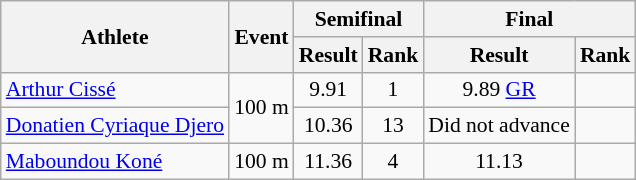<table class=wikitable style="font-size:90%; text-align:center">
<tr>
<th rowspan=2>Athlete</th>
<th rowspan=2>Event</th>
<th colspan=2>Semifinal</th>
<th colspan=2>Final</th>
</tr>
<tr>
<th>Result</th>
<th>Rank</th>
<th>Result</th>
<th>Rank</th>
</tr>
<tr>
<td align=left><a href='#'>Arthur Cissé</a></td>
<td align=left rowspan=2>100 m</td>
<td>9.91</td>
<td>1</td>
<td>9.89 <a href='#'>GR</a></td>
<td></td>
</tr>
<tr>
<td align=left><a href='#'>Donatien Cyriaque Djero</a></td>
<td>10.36</td>
<td>13</td>
<td>Did not advance</td>
<td></td>
</tr>
<tr>
<td align=left><a href='#'>Maboundou Koné</a></td>
<td align=left>100 m</td>
<td>11.36</td>
<td>4</td>
<td>11.13</td>
<td></td>
</tr>
</table>
